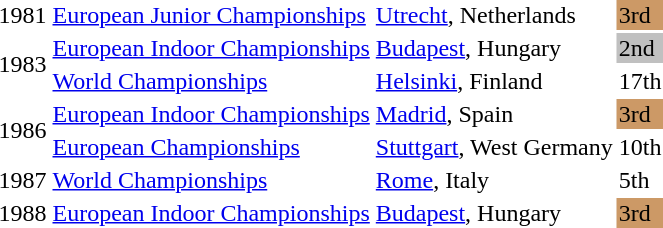<table>
<tr>
<td>1981</td>
<td><a href='#'>European Junior Championships</a></td>
<td><a href='#'>Utrecht</a>, Netherlands</td>
<td bgcolor="cc9966">3rd</td>
<td></td>
</tr>
<tr>
<td rowspan=2>1983</td>
<td><a href='#'>European Indoor Championships</a></td>
<td><a href='#'>Budapest</a>, Hungary</td>
<td bgcolor="silver">2nd</td>
<td></td>
</tr>
<tr>
<td><a href='#'>World Championships</a></td>
<td><a href='#'>Helsinki</a>, Finland</td>
<td>17th</td>
<td></td>
</tr>
<tr>
<td rowspan=2>1986</td>
<td><a href='#'>European Indoor Championships</a></td>
<td><a href='#'>Madrid</a>, Spain</td>
<td bgcolor="cc9966">3rd</td>
<td></td>
</tr>
<tr>
<td><a href='#'>European Championships</a></td>
<td><a href='#'>Stuttgart</a>, West Germany</td>
<td>10th</td>
<td></td>
</tr>
<tr>
<td>1987</td>
<td><a href='#'>World Championships</a></td>
<td><a href='#'>Rome</a>, Italy</td>
<td>5th</td>
<td></td>
</tr>
<tr>
<td>1988</td>
<td><a href='#'>European Indoor Championships</a></td>
<td><a href='#'>Budapest</a>, Hungary</td>
<td bgcolor="cc9966">3rd</td>
<td></td>
</tr>
</table>
